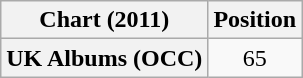<table class="wikitable plainrowheaders">
<tr>
<th>Chart (2011)</th>
<th>Position</th>
</tr>
<tr>
<th scope="row">UK Albums (OCC)</th>
<td style="text-align:center;">65</td>
</tr>
</table>
